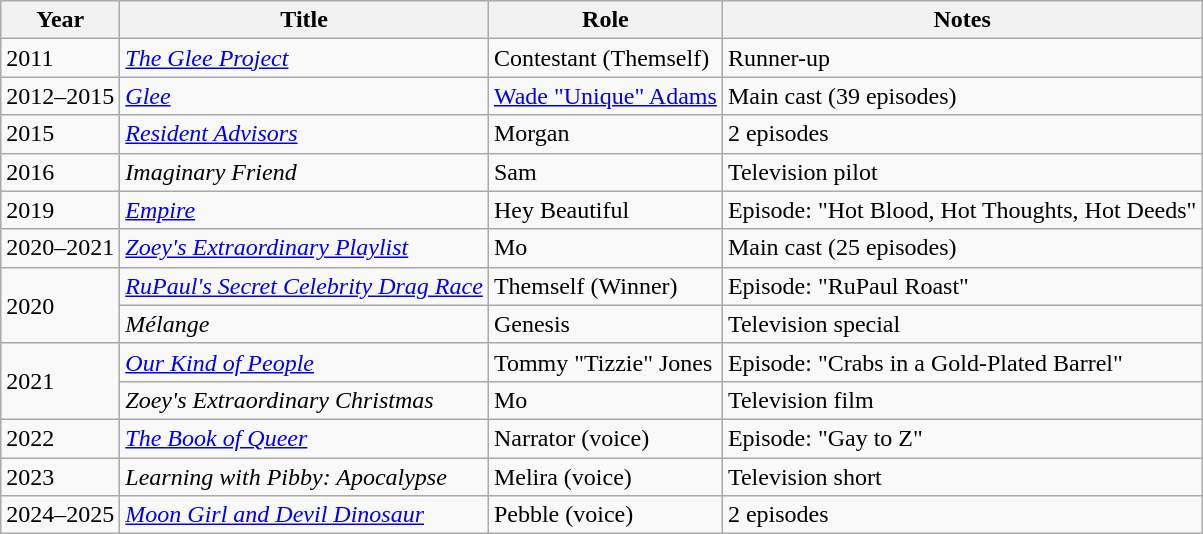<table class="wikitable sortable">
<tr>
<th>Year</th>
<th>Title</th>
<th>Role</th>
<th>Notes</th>
</tr>
<tr>
<td>2011</td>
<td><em><a href='#'>The Glee Project</a></em></td>
<td>Contestant (Themself)</td>
<td>Runner-up</td>
</tr>
<tr>
<td>2012–2015</td>
<td><em><a href='#'>Glee</a></em></td>
<td><a href='#'>Wade "Unique" Adams</a></td>
<td>Main cast (39 episodes)</td>
</tr>
<tr>
<td>2015</td>
<td><em><a href='#'>Resident Advisors</a></em></td>
<td>Morgan</td>
<td>2 episodes</td>
</tr>
<tr>
<td>2016</td>
<td><em>Imaginary Friend</em></td>
<td>Sam</td>
<td>Television pilot</td>
</tr>
<tr>
<td>2019</td>
<td><em><a href='#'>Empire</a></em></td>
<td>Hey Beautiful</td>
<td>Episode: "Hot Blood, Hot Thoughts, Hot Deeds"</td>
</tr>
<tr>
<td>2020–2021</td>
<td><em><a href='#'>Zoey's Extraordinary Playlist</a></em></td>
<td>Mo</td>
<td>Main cast (25 episodes)</td>
</tr>
<tr>
<td rowspan="2">2020</td>
<td><em><a href='#'>RuPaul's Secret Celebrity Drag Race</a></em></td>
<td>Themself (Winner)</td>
<td>Episode: "RuPaul Roast"</td>
</tr>
<tr>
<td><em>Mélange</em></td>
<td>Genesis</td>
<td>Television special</td>
</tr>
<tr>
<td rowspan="2">2021</td>
<td><em><a href='#'>Our Kind of People</a></em></td>
<td>Tommy "Tizzie" Jones</td>
<td>Episode: "Crabs in a Gold-Plated Barrel"</td>
</tr>
<tr>
<td><em>Zoey's Extraordinary Christmas</em></td>
<td>Mo</td>
<td>Television film</td>
</tr>
<tr>
<td>2022</td>
<td><em><a href='#'>The Book of Queer</a></em></td>
<td>Narrator (voice)</td>
<td>Episode: "Gay to Z"</td>
</tr>
<tr>
<td>2023</td>
<td><em>Learning with Pibby: Apocalypse</em></td>
<td>Melira (voice)</td>
<td>Television short</td>
</tr>
<tr>
<td>2024–2025</td>
<td><em><a href='#'>Moon Girl and Devil Dinosaur</a></em></td>
<td>Pebble (voice)</td>
<td>2 episodes</td>
</tr>
</table>
